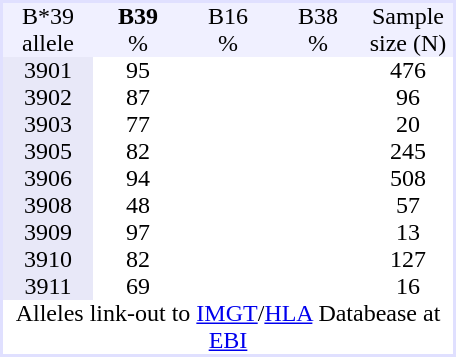<table border="0" cellspacing="0" cellpadding="0" align="left" style="text-align:center; background:#ffffff; margin-right: 3em; border:2px #e0e0ff solid;">
<tr style="background:#f0f0ff">
<td style="width:60px">B*39</td>
<td style="width:60px"><strong>B39</strong></td>
<td style="width:60px">B16</td>
<td style="width:60px">B38</td>
<td style="width:60px">Sample</td>
</tr>
<tr style="background:#f0f0ff">
<td>allele</td>
<td>%</td>
<td>%</td>
<td>%</td>
<td>size (N)</td>
</tr>
<tr>
<td style = "background:#e8e8f8">3901</td>
<td>95</td>
<td></td>
<td></td>
<td>476</td>
</tr>
<tr>
<td style = "background:#e8e8f8">3902</td>
<td>87</td>
<td></td>
<td></td>
<td>96</td>
</tr>
<tr>
<td style = "background:#e8e8f8">3903</td>
<td>77</td>
<td></td>
<td></td>
<td>20</td>
</tr>
<tr>
<td style = "background:#e8e8f8">3905</td>
<td>82</td>
<td></td>
<td></td>
<td>245</td>
</tr>
<tr>
<td style = "background:#e8e8f8">3906</td>
<td>94</td>
<td></td>
<td></td>
<td>508</td>
</tr>
<tr>
<td style = "background:#e8e8f8">3908</td>
<td>48</td>
<td></td>
<td></td>
<td>57</td>
</tr>
<tr>
<td style = "background:#e8e8f8">3909</td>
<td>97</td>
<td></td>
<td></td>
<td>13</td>
</tr>
<tr>
<td style = "background:#e8e8f8">3910</td>
<td>82</td>
<td></td>
<td></td>
<td>127</td>
</tr>
<tr>
<td style = "background:#e8e8f8">3911</td>
<td>69</td>
<td></td>
<td></td>
<td>16</td>
</tr>
<tr>
<td colspan = 6>Alleles link-out to <a href='#'>IMGT</a>/<a href='#'>HLA</a> Databease at <a href='#'>EBI</a></td>
</tr>
</table>
